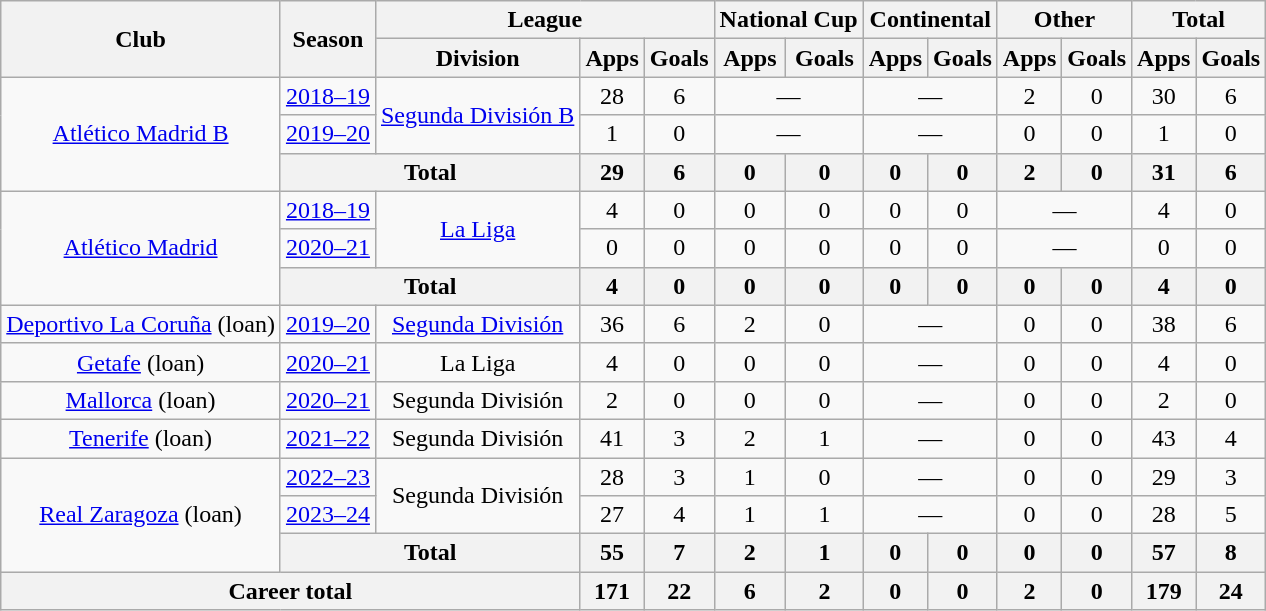<table class="wikitable" style="text-align:center">
<tr>
<th rowspan="2">Club</th>
<th rowspan="2">Season</th>
<th colspan="3">League</th>
<th colspan="2">National Cup</th>
<th colspan="2">Continental</th>
<th colspan="2">Other</th>
<th colspan="2">Total</th>
</tr>
<tr>
<th>Division</th>
<th>Apps</th>
<th>Goals</th>
<th>Apps</th>
<th>Goals</th>
<th>Apps</th>
<th>Goals</th>
<th>Apps</th>
<th>Goals</th>
<th>Apps</th>
<th>Goals</th>
</tr>
<tr>
<td rowspan="3"><a href='#'>Atlético Madrid B</a></td>
<td><a href='#'>2018–19</a></td>
<td rowspan="2"><a href='#'>Segunda División B</a></td>
<td>28</td>
<td>6</td>
<td colspan="2">—</td>
<td colspan="2">—</td>
<td>2</td>
<td>0</td>
<td>30</td>
<td>6</td>
</tr>
<tr>
<td><a href='#'>2019–20</a></td>
<td>1</td>
<td>0</td>
<td colspan="2">—</td>
<td colspan="2">—</td>
<td>0</td>
<td>0</td>
<td>1</td>
<td>0</td>
</tr>
<tr>
<th colspan="2">Total</th>
<th>29</th>
<th>6</th>
<th>0</th>
<th>0</th>
<th>0</th>
<th>0</th>
<th>2</th>
<th>0</th>
<th>31</th>
<th>6</th>
</tr>
<tr>
<td rowspan="3"><a href='#'>Atlético Madrid</a></td>
<td><a href='#'>2018–19</a></td>
<td rowspan="2"><a href='#'>La Liga</a></td>
<td>4</td>
<td>0</td>
<td>0</td>
<td>0</td>
<td>0</td>
<td>0</td>
<td colspan="2">—</td>
<td>4</td>
<td>0</td>
</tr>
<tr>
<td><a href='#'>2020–21</a></td>
<td>0</td>
<td>0</td>
<td>0</td>
<td>0</td>
<td>0</td>
<td>0</td>
<td colspan="2">—</td>
<td>0</td>
<td>0</td>
</tr>
<tr>
<th colspan="2">Total</th>
<th>4</th>
<th>0</th>
<th>0</th>
<th>0</th>
<th>0</th>
<th>0</th>
<th>0</th>
<th>0</th>
<th>4</th>
<th>0</th>
</tr>
<tr>
<td><a href='#'>Deportivo La Coruña</a> (loan)</td>
<td><a href='#'>2019–20</a></td>
<td><a href='#'>Segunda División</a></td>
<td>36</td>
<td>6</td>
<td>2</td>
<td>0</td>
<td colspan="2">—</td>
<td>0</td>
<td>0</td>
<td>38</td>
<td>6</td>
</tr>
<tr>
<td><a href='#'>Getafe</a> (loan)</td>
<td><a href='#'>2020–21</a></td>
<td>La Liga</td>
<td>4</td>
<td>0</td>
<td>0</td>
<td>0</td>
<td colspan="2">—</td>
<td>0</td>
<td>0</td>
<td>4</td>
<td>0</td>
</tr>
<tr>
<td><a href='#'>Mallorca</a> (loan)</td>
<td><a href='#'>2020–21</a></td>
<td>Segunda División</td>
<td>2</td>
<td>0</td>
<td>0</td>
<td>0</td>
<td colspan="2">—</td>
<td>0</td>
<td>0</td>
<td>2</td>
<td>0</td>
</tr>
<tr>
<td><a href='#'>Tenerife</a> (loan)</td>
<td><a href='#'>2021–22</a></td>
<td>Segunda División</td>
<td>41</td>
<td>3</td>
<td>2</td>
<td>1</td>
<td colspan="2">—</td>
<td>0</td>
<td>0</td>
<td>43</td>
<td>4</td>
</tr>
<tr>
<td rowspan="3"><a href='#'>Real Zaragoza</a> (loan)</td>
<td><a href='#'>2022–23</a></td>
<td rowspan="2">Segunda División</td>
<td>28</td>
<td>3</td>
<td>1</td>
<td>0</td>
<td colspan="2">—</td>
<td>0</td>
<td>0</td>
<td>29</td>
<td>3</td>
</tr>
<tr>
<td><a href='#'>2023–24</a></td>
<td>27</td>
<td>4</td>
<td>1</td>
<td>1</td>
<td colspan="2">—</td>
<td>0</td>
<td>0</td>
<td>28</td>
<td>5</td>
</tr>
<tr>
<th colspan="2">Total</th>
<th>55</th>
<th>7</th>
<th>2</th>
<th>1</th>
<th>0</th>
<th>0</th>
<th>0</th>
<th>0</th>
<th>57</th>
<th>8</th>
</tr>
<tr>
<th colspan="3">Career total</th>
<th>171</th>
<th>22</th>
<th>6</th>
<th>2</th>
<th>0</th>
<th>0</th>
<th>2</th>
<th>0</th>
<th>179</th>
<th>24</th>
</tr>
</table>
